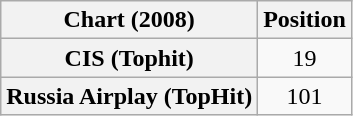<table class="wikitable plainrowheaders" style="text-align:center;">
<tr>
<th scope="col">Chart (2008)</th>
<th scope="col">Position</th>
</tr>
<tr>
<th scope="row">CIS (Tophit)</th>
<td>19</td>
</tr>
<tr>
<th scope="row">Russia Airplay (TopHit)</th>
<td>101</td>
</tr>
</table>
